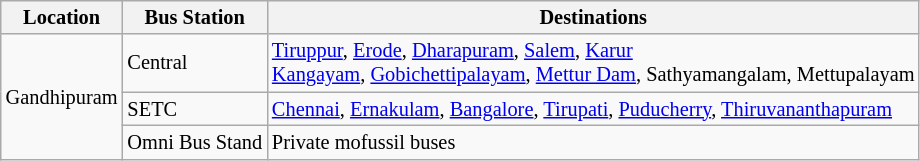<table class="wikitable sortable" style="font-size: 85%">
<tr>
<th>Location</th>
<th>Bus Station</th>
<th>Destinations</th>
</tr>
<tr>
<td rowspan="3">Gandhipuram</td>
<td>Central</td>
<td><a href='#'>Tiruppur</a>, <a href='#'>Erode</a>, <a href='#'>Dharapuram</a>, <a href='#'>Salem</a>, <a href='#'>Karur</a><br><a href='#'>Kangayam</a>, <a href='#'>Gobichettipalayam</a>, <a href='#'>Mettur Dam</a>, Sathyamangalam, Mettupalayam</td>
</tr>
<tr>
<td>SETC</td>
<td><a href='#'>Chennai</a>, <a href='#'>Ernakulam</a>, <a href='#'>Bangalore</a>, <a href='#'>Tirupati</a>, <a href='#'>Puducherry</a>, <a href='#'>Thiruvananthapuram</a></td>
</tr>
<tr>
<td>Omni Bus Stand</td>
<td>Private mofussil buses</td>
</tr>
</table>
